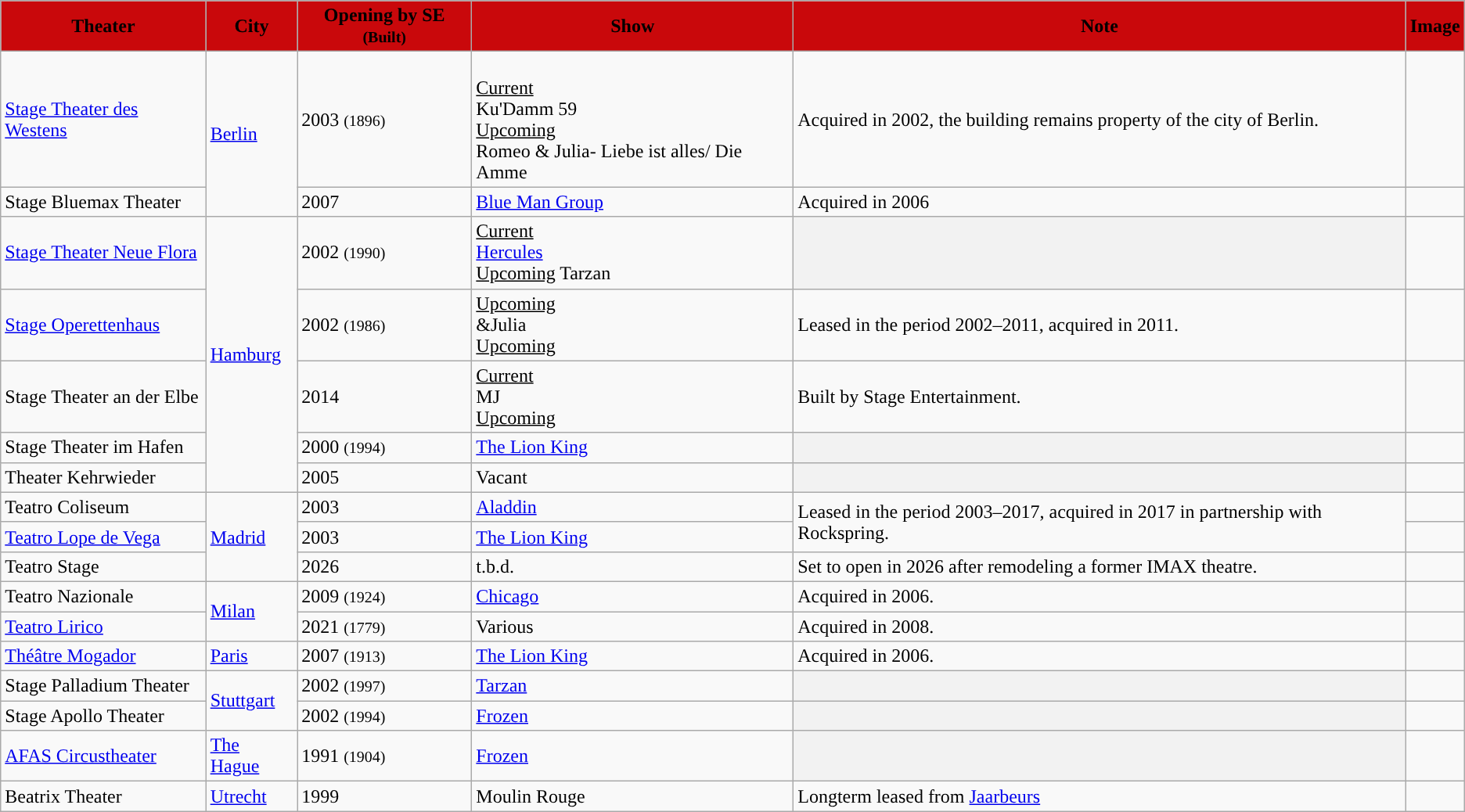<table class="wikitable sortable mw-collapsible mw-collapsed">
<tr>
<th style="background:#C9080B">Theater</th>
<th style="background:#C9080B">City</th>
<th style="background:#C9080B">Opening by SE <small>(Built)</small></th>
<th style="background:#C9080B">Show</th>
<th style="background:#C9080B">Note</th>
<th style="background:#C9080B">Image</th>
</tr>
<tr>
<td><a href='#'>Stage Theater des Westens</a></td>
<td rowspan="2"><a href='#'>Berlin</a></td>
<td>2003 <small>(1896)</small></td>
<td><br><u>Current</u><br>Ku'Damm 59<br><u>Upcoming<br></u>Romeo & Julia- Liebe ist alles/ Die Amme</td>
<td>Acquired in 2002, the building remains property of the city of Berlin.</td>
<td></td>
</tr>
<tr>
<td>Stage Bluemax Theater</td>
<td>2007</td>
<td><a href='#'>Blue Man Group</a></td>
<td>Acquired in 2006</td>
<td></td>
</tr>
<tr>
<td><a href='#'>Stage Theater Neue Flora</a></td>
<td rowspan="5"><a href='#'>Hamburg</a></td>
<td>2002 <small>(1990)</small></td>
<td><u>Current<br></u><a href='#'>Hercules</a><br><u>Upcoming</u>
Tarzan</td>
<th></th>
<td></td>
</tr>
<tr>
<td><a href='#'>Stage Operettenhaus</a></td>
<td>2002 <small>(1986)</small></td>
<td><u>Upcoming<br></u>&Julia<br><u>Upcoming</u><br></td>
<td>Leased in the period 2002–2011, acquired in 2011.</td>
<td></td>
</tr>
<tr>
<td>Stage Theater an der Elbe</td>
<td>2014</td>
<td><u>Current</u><br>MJ<br><u>Upcoming</u></td>
<td>Built by Stage Entertainment.</td>
<td></td>
</tr>
<tr>
<td>Stage Theater im Hafen</td>
<td>2000 <small>(1994)</small></td>
<td><a href='#'>The Lion King</a></td>
<th></th>
<td></td>
</tr>
<tr>
<td>Theater Kehrwieder</td>
<td>2005</td>
<td>Vacant</td>
<th></th>
<td></td>
</tr>
<tr>
<td>Teatro Coliseum</td>
<td rowspan="3"><a href='#'>Madrid</a></td>
<td>2003</td>
<td><a href='#'>Aladdin</a></td>
<td rowspan="2">Leased in the period 2003–2017, acquired in 2017 in partnership with Rockspring.</td>
<td></td>
</tr>
<tr>
<td><a href='#'>Teatro Lope de Vega</a></td>
<td>2003</td>
<td><a href='#'>The Lion King</a></td>
<td></td>
</tr>
<tr>
<td>Teatro Stage</td>
<td>2026</td>
<td>t.b.d.</td>
<td>Set to open in 2026 after remodeling a former IMAX theatre.</td>
<td></td>
</tr>
<tr>
<td>Teatro Nazionale</td>
<td rowspan="2"><a href='#'>Milan</a></td>
<td>2009 <small>(1924)</small></td>
<td><a href='#'>Chicago</a></td>
<td>Acquired in 2006.</td>
<td></td>
</tr>
<tr>
<td><a href='#'>Teatro Lirico</a></td>
<td>2021 <small>(1779)</small></td>
<td>Various</td>
<td>Acquired in 2008.</td>
<td></td>
</tr>
<tr>
<td><a href='#'>Théâtre Mogador</a></td>
<td><a href='#'>Paris</a></td>
<td>2007 <small>(1913)</small></td>
<td><a href='#'>The Lion King</a></td>
<td>Acquired in 2006.</td>
<td></td>
</tr>
<tr>
<td>Stage Palladium Theater</td>
<td rowspan="2"><a href='#'>Stuttgart</a></td>
<td>2002 <small>(1997)</small></td>
<td><a href='#'>Tarzan</a></td>
<th></th>
<td></td>
</tr>
<tr>
<td>Stage Apollo Theater</td>
<td>2002 <small>(1994)</small></td>
<td><a href='#'>Frozen</a></td>
<th></th>
<td></td>
</tr>
<tr>
<td><a href='#'>AFAS Circustheater</a></td>
<td><a href='#'>The Hague</a></td>
<td>1991 <small>(1904)</small></td>
<td><a href='#'>Frozen</a></td>
<th></th>
<td></td>
</tr>
<tr>
<td>Beatrix Theater</td>
<td><a href='#'>Utrecht</a></td>
<td>1999</td>
<td>Moulin Rouge</td>
<td>Longterm leased from <a href='#'>Jaarbeurs</a></td>
<td></td>
</tr>
</table>
